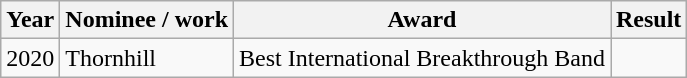<table class="wikitable">
<tr>
<th>Year</th>
<th>Nominee / work</th>
<th>Award</th>
<th>Result</th>
</tr>
<tr>
<td>2020</td>
<td>Thornhill</td>
<td>Best International Breakthrough Band</td>
<td></td>
</tr>
</table>
